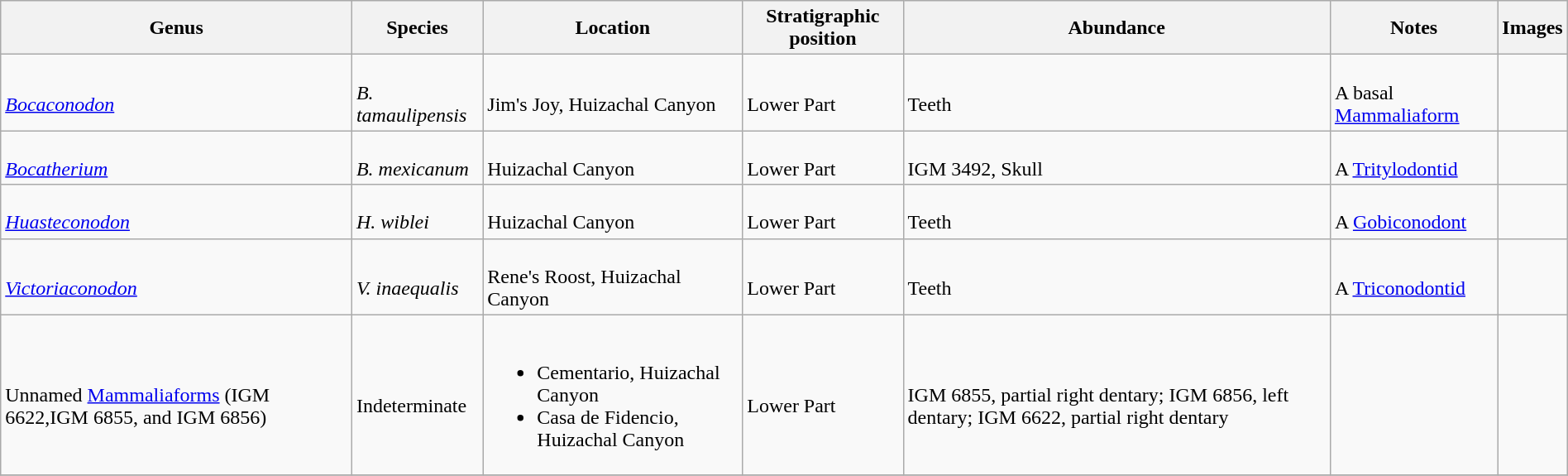<table class="wikitable" align="center" width="100%">
<tr>
<th>Genus</th>
<th>Species</th>
<th>Location</th>
<th>Stratigraphic position</th>
<th>Abundance</th>
<th>Notes</th>
<th>Images</th>
</tr>
<tr>
<td><br><em><a href='#'>Bocaconodon</a></em></td>
<td><br><em>B. tamaulipensis</em></td>
<td><br>Jim's Joy, Huizachal Canyon</td>
<td><br>Lower Part</td>
<td><br>Teeth</td>
<td><br>A basal <a href='#'>Mammaliaform</a></td>
<td></td>
</tr>
<tr>
<td><br><em><a href='#'>Bocatherium</a></em></td>
<td><br><em>B. mexicanum</em></td>
<td><br>Huizachal Canyon</td>
<td><br>Lower Part</td>
<td><br>IGM 3492, Skull</td>
<td><br>A <a href='#'>Tritylodontid</a></td>
<td><br></td>
</tr>
<tr>
<td><br><em><a href='#'>Huasteconodon</a></em></td>
<td><br><em>H. wiblei</em></td>
<td><br>Huizachal Canyon</td>
<td><br>Lower Part</td>
<td><br>Teeth</td>
<td><br>A <a href='#'>Gobiconodont</a></td>
<td></td>
</tr>
<tr>
<td><br><em><a href='#'>Victoriaconodon</a></em></td>
<td><br><em>V. inaequalis</em></td>
<td><br>Rene's Roost, Huizachal Canyon</td>
<td><br>Lower Part</td>
<td><br>Teeth</td>
<td><br>A <a href='#'>Triconodontid</a></td>
<td></td>
</tr>
<tr>
<td><br>Unnamed <a href='#'>Mammaliaforms</a> (IGM 6622,IGM 6855, and IGM 6856)</td>
<td><br>Indeterminate</td>
<td><br><ul><li>Cementario, Huizachal Canyon</li><li>Casa de Fidencio, Huizachal Canyon</li></ul></td>
<td><br>Lower Part</td>
<td><br>IGM 6855, partial right dentary; IGM 6856, left dentary; IGM 6622, partial right dentary</td>
<td></td>
<td></td>
</tr>
<tr>
</tr>
</table>
